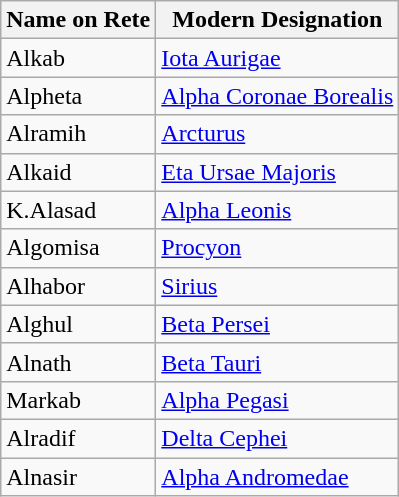<table class='wikitable'>
<tr>
<th>Name on Rete</th>
<th>Modern Designation</th>
</tr>
<tr>
<td>Alkab</td>
<td><a href='#'>Iota Aurigae</a></td>
</tr>
<tr>
<td>Alpheta</td>
<td><a href='#'>Alpha Coronae Borealis</a></td>
</tr>
<tr>
<td>Alramih</td>
<td><a href='#'>Arcturus</a></td>
</tr>
<tr>
<td>Alkaid</td>
<td><a href='#'>Eta Ursae Majoris</a></td>
</tr>
<tr>
<td>K.Alasad</td>
<td><a href='#'>Alpha Leonis</a></td>
</tr>
<tr>
<td>Algomisa</td>
<td><a href='#'>Procyon</a></td>
</tr>
<tr>
<td>Alhabor</td>
<td><a href='#'>Sirius</a></td>
</tr>
<tr>
<td>Alghul</td>
<td><a href='#'>Beta Persei</a></td>
</tr>
<tr>
<td>Alnath</td>
<td><a href='#'>Beta Tauri</a></td>
</tr>
<tr>
<td>Markab</td>
<td><a href='#'>Alpha Pegasi</a></td>
</tr>
<tr>
<td>Alradif</td>
<td><a href='#'>Delta Cephei</a></td>
</tr>
<tr>
<td>Alnasir</td>
<td><a href='#'>Alpha Andromedae</a></td>
</tr>
</table>
